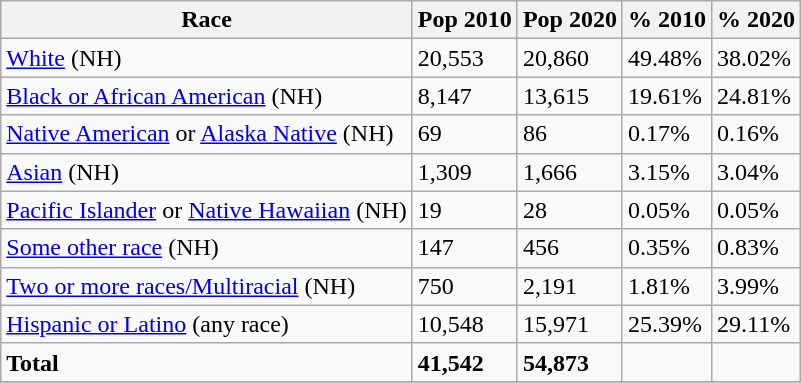<table class="wikitable">
<tr>
<th>Race</th>
<th>Pop 2010</th>
<th>Pop 2020</th>
<th>% 2010</th>
<th>% 2020</th>
</tr>
<tr>
<td><a href='#'>White</a> (NH)</td>
<td>20,553</td>
<td>20,860</td>
<td>49.48%</td>
<td>38.02%</td>
</tr>
<tr>
<td><a href='#'>Black or African American</a> (NH)</td>
<td>8,147</td>
<td>13,615</td>
<td>19.61%</td>
<td>24.81%</td>
</tr>
<tr>
<td><a href='#'>Native American</a> or <a href='#'>Alaska Native</a> (NH)</td>
<td>69</td>
<td>86</td>
<td>0.17%</td>
<td>0.16%</td>
</tr>
<tr>
<td><a href='#'>Asian</a> (NH)</td>
<td>1,309</td>
<td>1,666</td>
<td>3.15%</td>
<td>3.04%</td>
</tr>
<tr>
<td><a href='#'>Pacific Islander</a> or <a href='#'>Native Hawaiian</a> (NH)</td>
<td>19</td>
<td>28</td>
<td>0.05%</td>
<td>0.05%</td>
</tr>
<tr>
<td><a href='#'>Some other race</a> (NH)</td>
<td>147</td>
<td>456</td>
<td>0.35%</td>
<td>0.83%</td>
</tr>
<tr>
<td><a href='#'>Two or more races/Multiracial</a> (NH)</td>
<td>750</td>
<td>2,191</td>
<td>1.81%</td>
<td>3.99%</td>
</tr>
<tr>
<td><a href='#'>Hispanic or Latino</a> (any race)</td>
<td>10,548</td>
<td>15,971</td>
<td>25.39%</td>
<td>29.11%</td>
</tr>
<tr>
<td><strong>Total</strong></td>
<td><strong>41,542</strong></td>
<td><strong>54,873</strong></td>
<td></td>
<td></td>
</tr>
<tr>
</tr>
</table>
